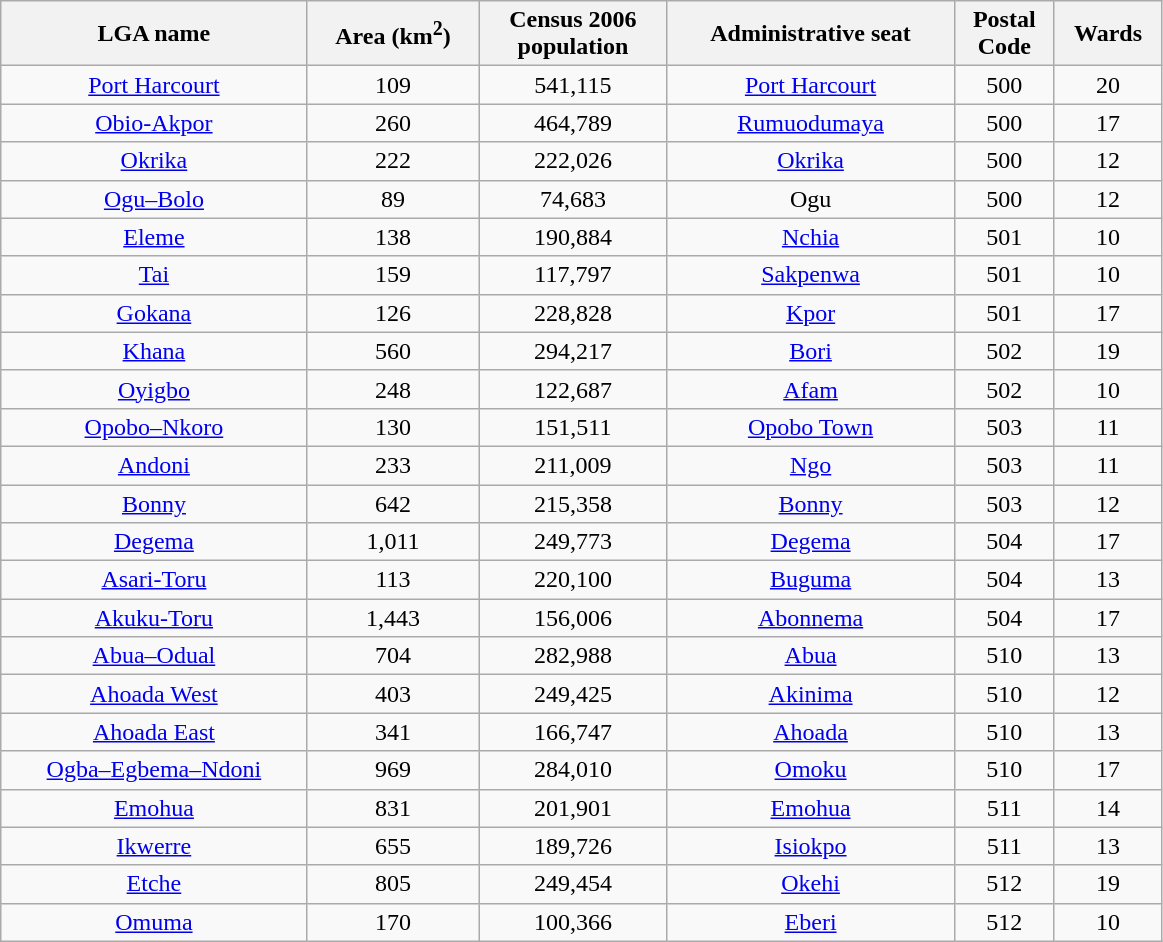<table class="wikitable" width="775" style="text-align: center">
<tr>
<th>LGA name</th>
<th>Area (km<sup>2</sup>)</th>
<th>Census 2006<br> population</th>
<th>Administrative seat</th>
<th>Postal<br>Code</th>
<th>Wards</th>
</tr>
<tr>
<td><a href='#'>Port Harcourt</a></td>
<td>109</td>
<td>541,115</td>
<td><a href='#'>Port Harcourt</a></td>
<td>500</td>
<td>20</td>
</tr>
<tr>
<td><a href='#'>Obio-Akpor</a></td>
<td>260</td>
<td>464,789</td>
<td><a href='#'>Rumuodumaya</a></td>
<td>500</td>
<td>17</td>
</tr>
<tr>
<td><a href='#'>Okrika</a></td>
<td>222</td>
<td>222,026</td>
<td><a href='#'>Okrika</a></td>
<td>500</td>
<td>12</td>
</tr>
<tr>
<td><a href='#'>Ogu–Bolo</a></td>
<td>89</td>
<td>74,683</td>
<td>Ogu</td>
<td>500</td>
<td>12</td>
</tr>
<tr>
<td><a href='#'>Eleme</a></td>
<td>138</td>
<td>190,884</td>
<td><a href='#'>Nchia</a></td>
<td>501</td>
<td>10</td>
</tr>
<tr>
<td><a href='#'>Tai</a></td>
<td>159</td>
<td>117,797</td>
<td><a href='#'>Sakpenwa</a></td>
<td>501</td>
<td>10</td>
</tr>
<tr>
<td><a href='#'>Gokana</a></td>
<td>126</td>
<td>228,828</td>
<td><a href='#'>Kpor</a></td>
<td>501</td>
<td>17</td>
</tr>
<tr>
<td><a href='#'>Khana</a></td>
<td>560</td>
<td>294,217</td>
<td><a href='#'>Bori</a></td>
<td>502</td>
<td>19</td>
</tr>
<tr>
<td><a href='#'>Oyigbo</a></td>
<td>248</td>
<td>122,687</td>
<td><a href='#'>Afam</a></td>
<td>502</td>
<td>10</td>
</tr>
<tr>
<td><a href='#'>Opobo–Nkoro</a></td>
<td>130</td>
<td>151,511</td>
<td><a href='#'>Opobo Town</a></td>
<td>503</td>
<td>11</td>
</tr>
<tr>
<td><a href='#'>Andoni</a></td>
<td>233</td>
<td>211,009</td>
<td><a href='#'>Ngo</a></td>
<td>503</td>
<td>11</td>
</tr>
<tr>
<td><a href='#'>Bonny</a></td>
<td>642</td>
<td>215,358</td>
<td><a href='#'>Bonny</a></td>
<td>503</td>
<td>12</td>
</tr>
<tr>
<td><a href='#'>Degema</a></td>
<td>1,011</td>
<td>249,773</td>
<td><a href='#'>Degema</a></td>
<td>504</td>
<td>17</td>
</tr>
<tr>
<td><a href='#'>Asari-Toru</a></td>
<td>113</td>
<td>220,100</td>
<td><a href='#'>Buguma</a></td>
<td>504</td>
<td>13</td>
</tr>
<tr>
<td><a href='#'>Akuku-Toru</a></td>
<td>1,443</td>
<td>156,006</td>
<td><a href='#'>Abonnema</a></td>
<td>504</td>
<td>17</td>
</tr>
<tr>
<td><a href='#'>Abua–Odual</a></td>
<td>704</td>
<td>282,988</td>
<td><a href='#'>Abua</a></td>
<td>510</td>
<td>13</td>
</tr>
<tr>
<td><a href='#'>Ahoada West</a></td>
<td>403</td>
<td>249,425</td>
<td><a href='#'>Akinima</a></td>
<td>510</td>
<td>12</td>
</tr>
<tr>
<td><a href='#'>Ahoada East</a></td>
<td>341</td>
<td>166,747</td>
<td><a href='#'>Ahoada</a></td>
<td>510</td>
<td>13</td>
</tr>
<tr>
<td><a href='#'>Ogba–Egbema–Ndoni</a></td>
<td>969</td>
<td>284,010</td>
<td><a href='#'>Omoku</a></td>
<td>510</td>
<td>17</td>
</tr>
<tr>
<td><a href='#'>Emohua</a></td>
<td>831</td>
<td>201,901</td>
<td><a href='#'>Emohua</a></td>
<td>511</td>
<td>14</td>
</tr>
<tr>
<td><a href='#'>Ikwerre</a></td>
<td>655</td>
<td>189,726</td>
<td><a href='#'>Isiokpo</a></td>
<td>511</td>
<td>13</td>
</tr>
<tr>
<td><a href='#'>Etche</a></td>
<td>805</td>
<td>249,454</td>
<td><a href='#'>Okehi</a></td>
<td>512</td>
<td>19</td>
</tr>
<tr>
<td><a href='#'>Omuma</a></td>
<td>170</td>
<td>100,366</td>
<td><a href='#'>Eberi</a></td>
<td>512</td>
<td>10</td>
</tr>
</table>
